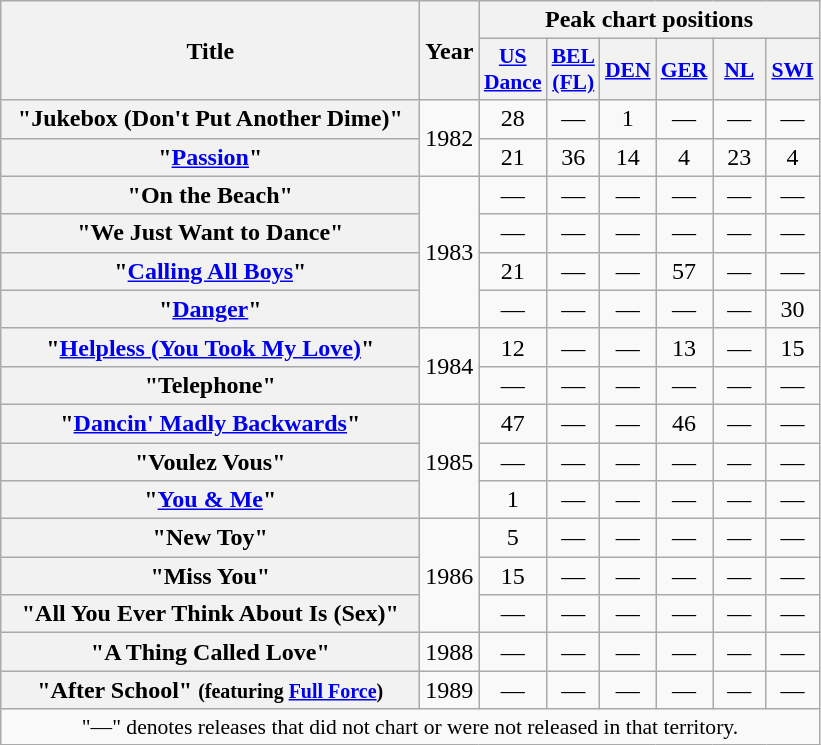<table class="wikitable plainrowheaders" style="text-align:center;">
<tr>
<th rowspan="2" scope="col" style="width:17em;">Title</th>
<th rowspan="2" scope="col" style="width:2em;">Year</th>
<th colspan="6">Peak chart positions</th>
</tr>
<tr>
<th scope="col" style="width:2em;font-size:90%;"><a href='#'>US Dance</a><br></th>
<th scope="col" style="width:2em;font-size:90%;"><a href='#'>BEL<br>(FL)</a><br></th>
<th scope="col" style="width:2em;font-size:90%;"><a href='#'>DEN</a><br></th>
<th scope="col" style="width:2em;font-size:90%;"><a href='#'>GER</a><br></th>
<th scope="col" style="width:2em;font-size:90%;"><a href='#'>NL</a><br></th>
<th scope="col" style="width:2em;font-size:90%;"><a href='#'>SWI</a><br></th>
</tr>
<tr>
<th scope="row">"Jukebox (Don't Put Another Dime)"</th>
<td rowspan="2">1982</td>
<td>28</td>
<td>—</td>
<td>1</td>
<td>—</td>
<td>—</td>
<td>—</td>
</tr>
<tr>
<th scope="row">"<a href='#'>Passion</a>"</th>
<td>21</td>
<td>36</td>
<td>14</td>
<td>4</td>
<td>23</td>
<td>4</td>
</tr>
<tr>
<th scope="row">"On the Beach"</th>
<td rowspan="4">1983</td>
<td>—</td>
<td>—</td>
<td>—</td>
<td>—</td>
<td>—</td>
<td>—</td>
</tr>
<tr>
<th scope="row">"We Just Want to Dance"</th>
<td>—</td>
<td>—</td>
<td>—</td>
<td>—</td>
<td>—</td>
<td>—</td>
</tr>
<tr>
<th scope="row">"<a href='#'>Calling All Boys</a>"</th>
<td>21</td>
<td>—</td>
<td>—</td>
<td>57</td>
<td>—</td>
<td>—</td>
</tr>
<tr>
<th scope="row">"<a href='#'>Danger</a>"</th>
<td>—</td>
<td>—</td>
<td>—</td>
<td>—</td>
<td>—</td>
<td>30</td>
</tr>
<tr>
<th scope="row">"<a href='#'>Helpless (You Took My Love)</a>"</th>
<td rowspan="2">1984</td>
<td>12</td>
<td>—</td>
<td>—</td>
<td>13</td>
<td>—</td>
<td>15</td>
</tr>
<tr>
<th scope="row">"Telephone"</th>
<td>—</td>
<td>—</td>
<td>—</td>
<td>—</td>
<td>—</td>
<td>—</td>
</tr>
<tr>
<th scope="row">"<a href='#'>Dancin' Madly Backwards</a>"</th>
<td rowspan="3">1985</td>
<td>47</td>
<td>—</td>
<td>—</td>
<td>46</td>
<td>—</td>
<td>—</td>
</tr>
<tr>
<th scope="row">"Voulez Vous"</th>
<td>—</td>
<td>—</td>
<td>—</td>
<td>—</td>
<td>—</td>
<td>—</td>
</tr>
<tr>
<th scope="row">"<a href='#'>You & Me</a>"</th>
<td>1</td>
<td>—</td>
<td>—</td>
<td>—</td>
<td>—</td>
<td>—</td>
</tr>
<tr>
<th scope="row">"New Toy"</th>
<td rowspan="3">1986</td>
<td>5</td>
<td>—</td>
<td>—</td>
<td>—</td>
<td>—</td>
<td>—</td>
</tr>
<tr>
<th scope="row">"Miss You"</th>
<td>15</td>
<td>—</td>
<td>—</td>
<td>—</td>
<td>—</td>
<td>—</td>
</tr>
<tr>
<th scope="row">"All You Ever Think About Is (Sex)"</th>
<td>—</td>
<td>—</td>
<td>—</td>
<td>—</td>
<td>—</td>
<td>—</td>
</tr>
<tr>
<th scope="row">"A Thing Called Love"</th>
<td>1988</td>
<td>—</td>
<td>—</td>
<td>—</td>
<td>—</td>
<td>—</td>
<td>—</td>
</tr>
<tr>
<th scope="row">"After School" <small>(featuring <a href='#'>Full Force</a>)</small></th>
<td>1989</td>
<td>—</td>
<td>—</td>
<td>—</td>
<td>—</td>
<td>—</td>
<td>—</td>
</tr>
<tr>
<td colspan="8" style="font-size:90%">"—" denotes releases that did not chart or were not released in that territory.</td>
</tr>
</table>
